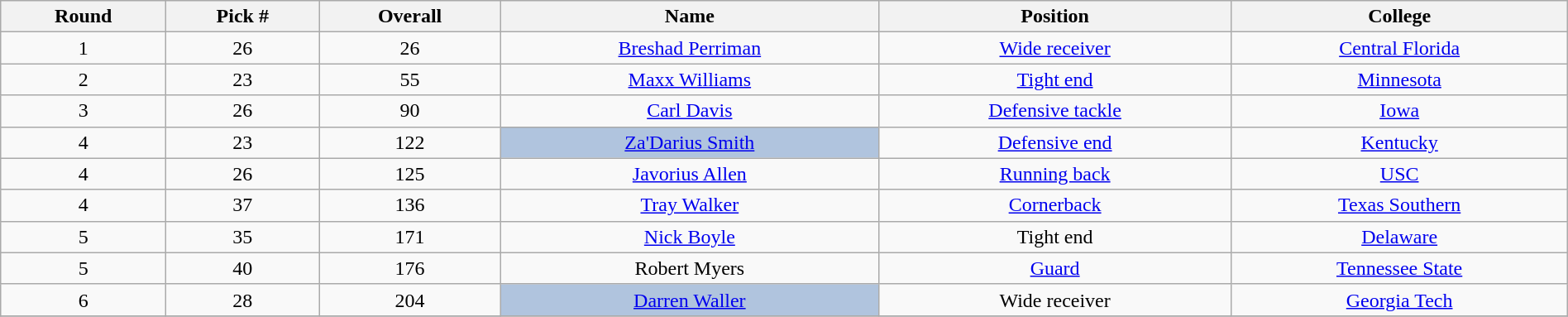<table class="wikitable sortable sortable" style="width: 100%; text-align:center">
<tr>
<th>Round</th>
<th>Pick #</th>
<th>Overall</th>
<th>Name</th>
<th>Position</th>
<th>College</th>
</tr>
<tr>
<td>1</td>
<td>26</td>
<td>26</td>
<td><a href='#'>Breshad Perriman</a></td>
<td><a href='#'>Wide receiver</a></td>
<td><a href='#'>Central Florida</a></td>
</tr>
<tr>
<td>2</td>
<td>23</td>
<td>55</td>
<td><a href='#'>Maxx Williams</a></td>
<td><a href='#'>Tight end</a></td>
<td><a href='#'>Minnesota</a></td>
</tr>
<tr>
<td>3</td>
<td>26</td>
<td>90</td>
<td><a href='#'>Carl Davis</a></td>
<td><a href='#'>Defensive tackle</a></td>
<td><a href='#'>Iowa</a></td>
</tr>
<tr>
<td>4</td>
<td>23</td>
<td>122</td>
<td style="background:lightsteelblue;"><a href='#'>Za'Darius Smith</a></td>
<td><a href='#'>Defensive end</a></td>
<td><a href='#'>Kentucky</a></td>
</tr>
<tr>
<td>4</td>
<td>26</td>
<td>125</td>
<td><a href='#'>Javorius Allen</a></td>
<td><a href='#'>Running back</a></td>
<td><a href='#'>USC</a></td>
</tr>
<tr>
<td>4</td>
<td>37</td>
<td>136</td>
<td><a href='#'>Tray Walker</a></td>
<td><a href='#'>Cornerback</a></td>
<td><a href='#'>Texas Southern</a></td>
</tr>
<tr>
<td>5</td>
<td>35</td>
<td>171</td>
<td><a href='#'>Nick Boyle</a></td>
<td>Tight end</td>
<td><a href='#'>Delaware</a></td>
</tr>
<tr>
<td>5</td>
<td>40</td>
<td>176</td>
<td>Robert Myers</td>
<td><a href='#'>Guard</a></td>
<td><a href='#'>Tennessee State</a></td>
</tr>
<tr>
<td>6</td>
<td>28</td>
<td>204</td>
<td style="background:lightsteelblue;"><a href='#'>Darren Waller</a></td>
<td>Wide receiver</td>
<td><a href='#'>Georgia Tech</a></td>
</tr>
<tr>
</tr>
</table>
